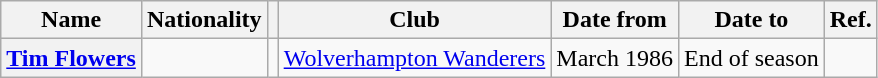<table class="wikitable plainrowheaders">
<tr>
<th scope="col">Name</th>
<th scope="col">Nationality</th>
<th scope="col"></th>
<th scope="col">Club</th>
<th scope="col">Date from</th>
<th scope="col">Date to</th>
<th scope="col">Ref.</th>
</tr>
<tr>
<th scope="row"><a href='#'>Tim Flowers</a></th>
<td></td>
<td align="center"></td>
<td> <a href='#'>Wolverhampton Wanderers</a></td>
<td>March 1986</td>
<td>End of season</td>
<td align="center"></td>
</tr>
</table>
